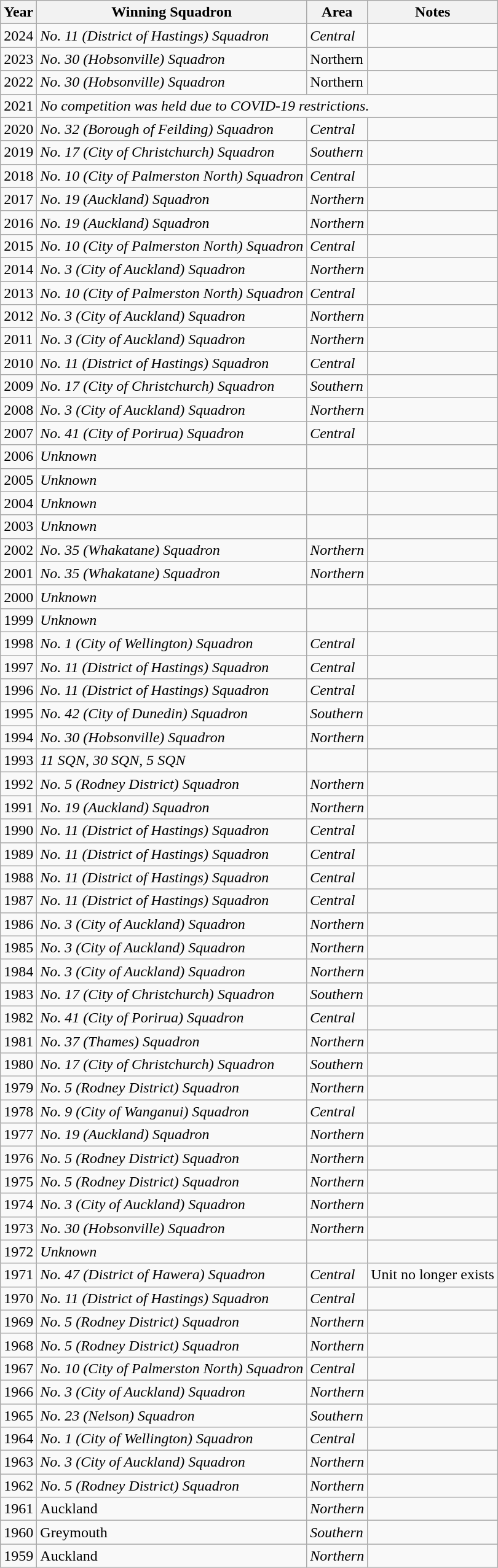<table class="wikitable sortable mw-collapsible mw-collapsed">
<tr>
<th>Year</th>
<th>Winning Squadron</th>
<th>Area</th>
<th>Notes</th>
</tr>
<tr>
<td>2024</td>
<td><em>No. 11 (District of Hastings) Squadron</em></td>
<td><em>Central</em></td>
<td></td>
</tr>
<tr>
<td>2023</td>
<td><em>No. 30 (Hobsonville) Squadron</em></td>
<td>Northern</td>
<td></td>
</tr>
<tr>
<td>2022</td>
<td><em>No. 30 (Hobsonville) Squadron</em></td>
<td>Northern</td>
<td></td>
</tr>
<tr>
<td>2021</td>
<td colspan="3"><em>No competition was held due to COVID-19 restrictions.</em></td>
</tr>
<tr>
<td>2020</td>
<td><em>No. 32 (Borough of Feilding) Squadron</em></td>
<td><em>Central</em></td>
<td></td>
</tr>
<tr>
<td>2019</td>
<td><em>No. 17 (City of Christchurch) Squadron</em></td>
<td><em>Southern</em></td>
<td></td>
</tr>
<tr>
<td>2018</td>
<td><em>No. 10 (City of Palmerston North) Squadron</em></td>
<td><em>Central</em></td>
<td></td>
</tr>
<tr>
<td>2017</td>
<td><em>No. 19 (Auckland) Squadron</em></td>
<td><em>Northern</em></td>
<td></td>
</tr>
<tr>
<td>2016</td>
<td><em>No. 19 (Auckland) Squadron</em></td>
<td><em>Northern</em></td>
<td></td>
</tr>
<tr>
<td>2015</td>
<td><em>No. 10 (City of Palmerston North) Squadron</em></td>
<td><em>Central</em></td>
<td></td>
</tr>
<tr>
<td>2014</td>
<td><em>No. 3 (City of Auckland) Squadron</em></td>
<td><em>Northern</em></td>
<td></td>
</tr>
<tr>
<td>2013</td>
<td><em>No. 10 (City of Palmerston North) Squadron</em></td>
<td><em>Central</em></td>
<td></td>
</tr>
<tr>
<td>2012</td>
<td><em>No. 3 (City of Auckland) Squadron</em></td>
<td><em>Northern</em></td>
<td></td>
</tr>
<tr>
<td>2011</td>
<td><em>No. 3 (City of Auckland) Squadron</em></td>
<td><em>Northern</em></td>
<td></td>
</tr>
<tr>
<td>2010</td>
<td><em>No. 11 (District of Hastings) Squadron</em></td>
<td><em>Central</em></td>
<td></td>
</tr>
<tr>
<td>2009</td>
<td><em>No. 17 (City of Christchurch) Squadron</em></td>
<td><em>Southern</em></td>
<td></td>
</tr>
<tr>
<td>2008</td>
<td><em>No. 3 (City of Auckland) Squadron</em></td>
<td><em>Northern</em></td>
<td></td>
</tr>
<tr>
<td>2007</td>
<td><em>No. 41 (City of Porirua) Squadron</em></td>
<td><em>Central</em></td>
<td></td>
</tr>
<tr>
<td>2006</td>
<td><em>Unknown</em></td>
<td></td>
<td></td>
</tr>
<tr>
<td>2005</td>
<td><em>Unknown</em></td>
<td></td>
<td></td>
</tr>
<tr>
<td>2004</td>
<td><em>Unknown</em></td>
<td></td>
<td></td>
</tr>
<tr>
<td>2003</td>
<td><em>Unknown</em></td>
<td></td>
<td></td>
</tr>
<tr>
<td>2002</td>
<td><em>No. 35 (Whakatane) Squadron</em></td>
<td><em>Northern</em></td>
<td></td>
</tr>
<tr>
<td>2001</td>
<td><em>No. 35 (Whakatane) Squadron</em></td>
<td><em>Northern</em></td>
<td></td>
</tr>
<tr>
<td>2000</td>
<td><em>Unknown</em></td>
<td></td>
<td></td>
</tr>
<tr>
<td>1999</td>
<td><em>Unknown</em></td>
<td></td>
<td></td>
</tr>
<tr>
<td>1998</td>
<td><em>No. 1 (City of Wellington) Squadron</em></td>
<td><em>Central</em></td>
<td></td>
</tr>
<tr>
<td>1997</td>
<td><em>No. 11 (District of Hastings) Squadron</em></td>
<td><em>Central</em></td>
<td></td>
</tr>
<tr>
<td>1996</td>
<td><em>No. 11 (District of Hastings) Squadron</em></td>
<td><em>Central</em></td>
<td></td>
</tr>
<tr>
<td>1995</td>
<td><em>No. 42 (City of Dunedin) Squadron</em></td>
<td><em>Southern</em></td>
<td></td>
</tr>
<tr>
<td>1994</td>
<td><em>No. 30 (Hobsonville) Squadron</em></td>
<td><em>Northern</em></td>
<td></td>
</tr>
<tr>
<td>1993</td>
<td><em>11 SQN, 30 SQN, 5 SQN</em></td>
<td></td>
<td></td>
</tr>
<tr>
<td>1992</td>
<td><em>No. 5 (Rodney District) Squadron</em></td>
<td><em>Northern</em></td>
<td></td>
</tr>
<tr>
<td>1991</td>
<td><em>No. 19 (Auckland) Squadron</em></td>
<td><em>Northern</em></td>
<td></td>
</tr>
<tr>
<td>1990</td>
<td><em>No. 11 (District of Hastings) Squadron</em></td>
<td><em>Central</em></td>
<td></td>
</tr>
<tr>
<td>1989</td>
<td><em>No. 11 (District of Hastings) Squadron</em></td>
<td><em>Central</em></td>
<td></td>
</tr>
<tr>
<td>1988</td>
<td><em>No. 11 (District of Hastings) Squadron</em></td>
<td><em>Central</em></td>
<td></td>
</tr>
<tr>
<td>1987</td>
<td><em>No. 11 (District of Hastings) Squadron</em></td>
<td><em>Central</em></td>
<td></td>
</tr>
<tr>
<td>1986</td>
<td><em>No. 3 (City of Auckland) Squadron</em></td>
<td><em>Northern</em></td>
<td></td>
</tr>
<tr>
<td>1985</td>
<td><em>No. 3 (City of Auckland) Squadron</em></td>
<td><em>Northern</em></td>
<td></td>
</tr>
<tr>
<td>1984</td>
<td><em>No. 3 (City of Auckland) Squadron</em></td>
<td><em>Northern</em></td>
<td></td>
</tr>
<tr>
<td>1983</td>
<td><em>No. 17 (City of Christchurch) Squadron</em></td>
<td><em>Southern</em></td>
<td></td>
</tr>
<tr>
<td>1982</td>
<td><em>No. 41 (City of Porirua) Squadron</em></td>
<td><em>Central</em></td>
<td></td>
</tr>
<tr>
<td>1981</td>
<td><em>No. 37 (Thames) Squadron</em></td>
<td><em>Northern</em></td>
<td></td>
</tr>
<tr>
<td>1980</td>
<td><em>No. 17 (City of Christchurch) Squadron</em></td>
<td><em>Southern</em></td>
<td></td>
</tr>
<tr>
<td>1979</td>
<td><em>No. 5 (Rodney District) Squadron</em></td>
<td><em>Northern</em></td>
<td></td>
</tr>
<tr>
<td>1978</td>
<td><em>No. 9 (City of Wanganui) Squadron</em></td>
<td><em>Central</em></td>
<td></td>
</tr>
<tr>
<td>1977</td>
<td><em>No. 19 (Auckland) Squadron</em></td>
<td><em>Northern</em></td>
<td></td>
</tr>
<tr>
<td>1976</td>
<td><em>No. 5 (Rodney District) Squadron</em></td>
<td><em>Northern</em></td>
<td></td>
</tr>
<tr>
<td>1975</td>
<td><em>No. 5 (Rodney District) Squadron</em></td>
<td><em>Northern</em></td>
<td></td>
</tr>
<tr>
<td>1974</td>
<td><em>No. 3 (City of Auckland) Squadron</em></td>
<td><em>Northern</em></td>
<td></td>
</tr>
<tr>
<td>1973</td>
<td><em>No. 30 (Hobsonville) Squadron</em></td>
<td><em>Northern</em></td>
<td></td>
</tr>
<tr>
<td>1972</td>
<td><em>Unknown</em></td>
<td></td>
<td></td>
</tr>
<tr>
<td>1971</td>
<td><em>No. 47 (District of Hawera) Squadron</em></td>
<td><em>Central</em></td>
<td>Unit no longer exists</td>
</tr>
<tr>
<td>1970</td>
<td><em>No. 11 (District of Hastings) Squadron</em></td>
<td><em>Central</em></td>
<td></td>
</tr>
<tr>
<td>1969</td>
<td><em>No. 5 (Rodney District) Squadron</em></td>
<td><em>Northern</em></td>
<td></td>
</tr>
<tr>
<td>1968</td>
<td><em>No. 5 (Rodney District) Squadron</em></td>
<td><em>Northern</em></td>
<td></td>
</tr>
<tr>
<td>1967</td>
<td><em>No. 10 (City of Palmerston North) Squadron</em></td>
<td><em>Central</em></td>
<td></td>
</tr>
<tr>
<td>1966</td>
<td><em>No. 3 (City of Auckland) Squadron</em></td>
<td><em>Northern</em></td>
<td></td>
</tr>
<tr>
<td>1965</td>
<td><em>No. 23 (Nelson) Squadron</em></td>
<td><em>Southern</em></td>
<td></td>
</tr>
<tr>
<td>1964</td>
<td><em>No. 1 (City of Wellington) Squadron</em></td>
<td><em>Central</em></td>
<td></td>
</tr>
<tr>
<td>1963</td>
<td><em>No. 3 (City of Auckland) Squadron</em></td>
<td><em>Northern</em></td>
<td></td>
</tr>
<tr>
<td>1962</td>
<td><em>No. 5 (Rodney District) Squadron</em></td>
<td><em>Northern</em></td>
<td></td>
</tr>
<tr>
<td>1961</td>
<td>Auckland</td>
<td><em>Northern</em></td>
<td></td>
</tr>
<tr>
<td>1960</td>
<td>Greymouth</td>
<td><em>Southern</em></td>
<td></td>
</tr>
<tr>
<td>1959</td>
<td>Auckland</td>
<td><em>Northern</em></td>
<td></td>
</tr>
</table>
